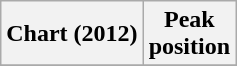<table class="wikitable plainrowheaders" style="text-align:center">
<tr>
<th>Chart (2012)</th>
<th>Peak<br>position</th>
</tr>
<tr>
</tr>
</table>
